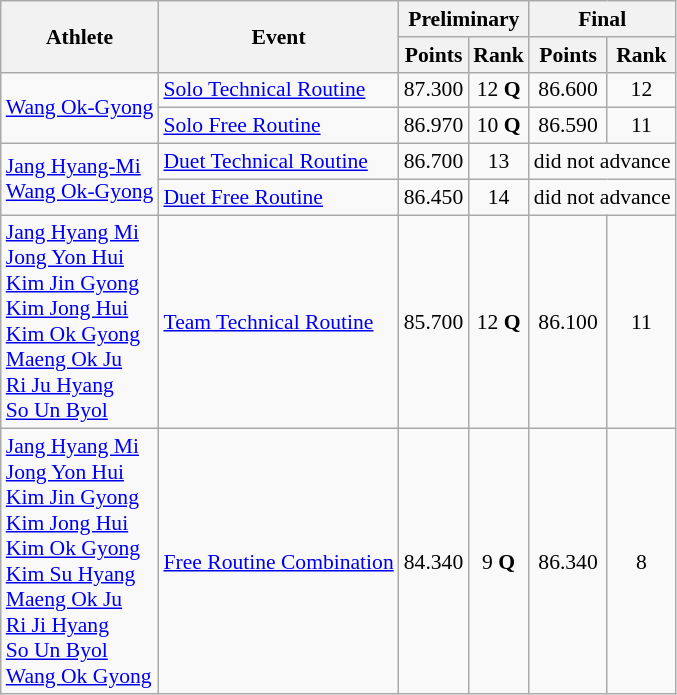<table class=wikitable style="font-size:90%">
<tr>
<th rowspan="2">Athlete</th>
<th rowspan="2">Event</th>
<th colspan="2">Preliminary</th>
<th colspan="2">Final</th>
</tr>
<tr>
<th>Points</th>
<th>Rank</th>
<th>Points</th>
<th>Rank</th>
</tr>
<tr>
<td rowspan="2"><a href='#'>Wang Ok-Gyong</a></td>
<td><a href='#'>Solo Technical Routine</a></td>
<td align=center>87.300</td>
<td align=center>12 <strong>Q</strong></td>
<td align=center>86.600</td>
<td align=center>12</td>
</tr>
<tr>
<td><a href='#'>Solo Free Routine</a></td>
<td align=center>86.970</td>
<td align=center>10 <strong>Q</strong></td>
<td align=center>86.590</td>
<td align=center>11</td>
</tr>
<tr>
<td rowspan="2"><a href='#'>Jang Hyang-Mi</a><br><a href='#'>Wang Ok-Gyong</a></td>
<td><a href='#'>Duet Technical Routine</a></td>
<td align=center>86.700</td>
<td align=center>13</td>
<td align=center colspan=2>did not advance</td>
</tr>
<tr>
<td><a href='#'>Duet Free Routine</a></td>
<td align=center>86.450</td>
<td align=center>14</td>
<td align=center colspan=2>did not advance</td>
</tr>
<tr>
<td rowspan="1"><a href='#'>Jang Hyang Mi</a><br><a href='#'>Jong Yon Hui</a><br><a href='#'>Kim Jin Gyong</a><br><a href='#'>Kim Jong Hui</a><br><a href='#'>Kim Ok Gyong</a><br><a href='#'>Maeng Ok Ju</a><br><a href='#'>Ri Ju Hyang</a><br><a href='#'>So Un Byol</a></td>
<td><a href='#'>Team Technical Routine</a></td>
<td align=center>85.700</td>
<td align=center>12 <strong>Q</strong></td>
<td align=center>86.100</td>
<td align=center>11</td>
</tr>
<tr>
<td rowspan="1"><a href='#'>Jang Hyang Mi</a><br><a href='#'>Jong Yon Hui</a><br><a href='#'>Kim Jin Gyong</a><br><a href='#'>Kim Jong Hui</a><br><a href='#'>Kim Ok Gyong</a><br><a href='#'>Kim Su Hyang</a><br><a href='#'>Maeng Ok Ju</a><br><a href='#'>Ri Ji Hyang</a><br><a href='#'>So Un Byol</a><br><a href='#'>Wang Ok Gyong</a></td>
<td><a href='#'>Free Routine Combination</a></td>
<td align=center>84.340</td>
<td align=center>9 <strong>Q</strong></td>
<td align=center>86.340</td>
<td align=center>8</td>
</tr>
</table>
